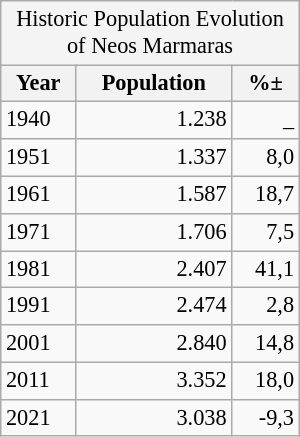<table class="wikitable sortable" style="float:center; font-size:93%; width:200px; height:16px; border:0; text-align:left; line-height:120%; margin-left:10px; margin-bottom:10px;">
<tr>
<td colspan="14"  style="text-align:center; background:#f4f4f4; height:24px;">Historic Population Evolution of Neos Marmaras</td>
</tr>
<tr>
<th>Year</th>
<th>Population</th>
<th>%±</th>
</tr>
<tr>
<td>1940</td>
<td align=right>1.238</td>
<td align=right>_</td>
</tr>
<tr>
<td>1951</td>
<td align=right>1.337</td>
<td align=right>8,0</td>
</tr>
<tr>
<td>1961</td>
<td align=right>1.587</td>
<td align=right>18,7</td>
</tr>
<tr>
<td>1971</td>
<td align=right>1.706</td>
<td align=right>7,5</td>
</tr>
<tr>
<td>1981</td>
<td align=right>2.407</td>
<td align=right>41,1</td>
</tr>
<tr>
<td>1991</td>
<td align=right>2.474</td>
<td align=right>2,8</td>
</tr>
<tr>
<td>2001</td>
<td align=right>2.840</td>
<td align=right>14,8</td>
</tr>
<tr>
<td>2011</td>
<td align=right>3.352</td>
<td align=right>18,0</td>
</tr>
<tr>
<td>2021</td>
<td align=right>3.038</td>
<td align=right>-9,3</td>
</tr>
</table>
